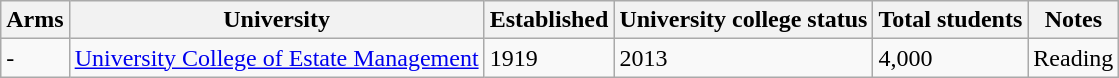<table class="wikitable sortable">
<tr>
<th class="unsortable">Arms</th>
<th>University</th>
<th>Established</th>
<th>University college status</th>
<th>Total students</th>
<th>Notes</th>
</tr>
<tr>
<td>-</td>
<td><a href='#'>University College of Estate Management</a></td>
<td>1919</td>
<td>2013</td>
<td>4,000</td>
<td>Reading</td>
</tr>
</table>
